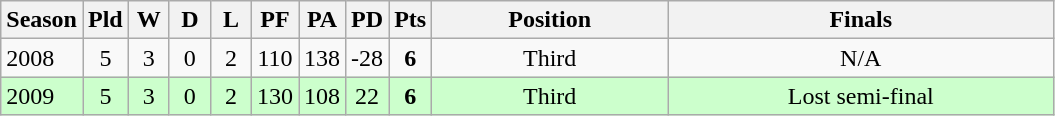<table class="wikitable sortable" style="text-align:center;">
<tr>
<th width=30>Season</th>
<th width=20 abbr="Played">Pld</th>
<th width=20 abbr="Won">W</th>
<th width=20 abbr="Drawn">D</th>
<th width=20 abbr="Lost">L</th>
<th width=20 abbr="Points for">PF</th>
<th width=20 abbr="Points against">PA</th>
<th width=20 abbr="Points difference">PD</th>
<th width=20 abbr="Points">Pts</th>
<th width=150>Position</th>
<th width=250>Finals</th>
</tr>
<tr>
<td style="text-align:left;">2008</td>
<td>5</td>
<td>3</td>
<td>0</td>
<td>2</td>
<td>110</td>
<td>138</td>
<td>-28</td>
<td><strong>6</strong></td>
<td>Third</td>
<td>N/A</td>
</tr>
<tr style="background: #ccffcc;">
<td style="text-align:left;">2009</td>
<td>5</td>
<td>3</td>
<td>0</td>
<td>2</td>
<td>130</td>
<td>108</td>
<td>22</td>
<td><strong>6</strong></td>
<td>Third</td>
<td>Lost semi-final</td>
</tr>
</table>
